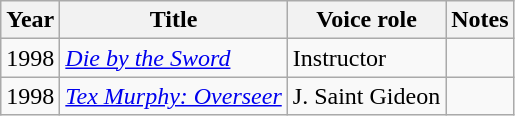<table class="wikitable sortable">
<tr>
<th>Year</th>
<th>Title</th>
<th>Voice role</th>
<th>Notes</th>
</tr>
<tr>
<td>1998</td>
<td><em><a href='#'>Die by the Sword</a></em></td>
<td>Instructor</td>
<td></td>
</tr>
<tr>
<td>1998</td>
<td><em><a href='#'>Tex Murphy: Overseer</a></em></td>
<td>J. Saint Gideon</td>
<td></td>
</tr>
</table>
